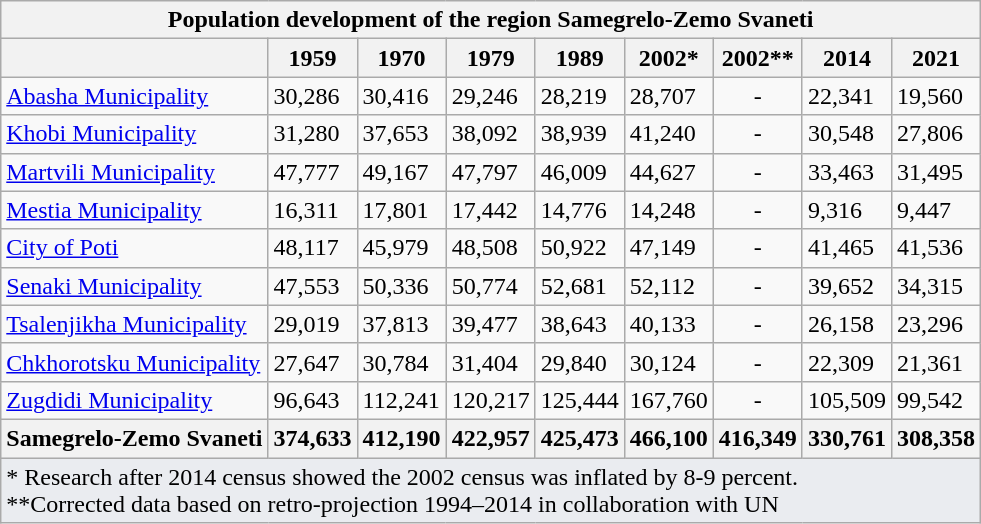<table class="wikitable">
<tr>
<th colspan=19>Population development of the region Samegrelo-Zemo Svaneti</th>
</tr>
<tr>
<th></th>
<th>1959</th>
<th>1970</th>
<th>1979</th>
<th>1989</th>
<th>2002*</th>
<th>2002**</th>
<th>2014</th>
<th>2021</th>
</tr>
<tr>
<td><a href='#'>Abasha Municipality</a></td>
<td>30,286</td>
<td> 30,416</td>
<td> 29,246</td>
<td> 28,219</td>
<td> 28,707</td>
<td align=center>-</td>
<td> 22,341</td>
<td> 19,560</td>
</tr>
<tr>
<td><a href='#'>Khobi Municipality</a></td>
<td>31,280</td>
<td> 37,653</td>
<td> 38,092</td>
<td> 38,939</td>
<td> 41,240</td>
<td align=center>-</td>
<td> 30,548</td>
<td> 27,806</td>
</tr>
<tr>
<td><a href='#'>Martvili Municipality</a></td>
<td>47,777</td>
<td> 49,167</td>
<td> 47,797</td>
<td> 46,009</td>
<td> 44,627</td>
<td align=center>-</td>
<td> 33,463</td>
<td> 31,495</td>
</tr>
<tr>
<td><a href='#'>Mestia Municipality</a></td>
<td>16,311</td>
<td> 17,801</td>
<td> 17,442</td>
<td> 14,776</td>
<td> 14,248</td>
<td align=center>-</td>
<td> 9,316</td>
<td> 9,447</td>
</tr>
<tr>
<td><a href='#'>City of Poti</a></td>
<td>48,117</td>
<td> 45,979</td>
<td> 48,508</td>
<td> 50,922</td>
<td> 47,149</td>
<td align=center>-</td>
<td> 41,465</td>
<td> 41,536</td>
</tr>
<tr>
<td><a href='#'>Senaki Municipality</a></td>
<td>47,553</td>
<td> 50,336</td>
<td> 50,774</td>
<td> 52,681</td>
<td> 52,112</td>
<td align=center>-</td>
<td> 39,652</td>
<td> 34,315</td>
</tr>
<tr>
<td><a href='#'>Tsalenjikha Municipality</a></td>
<td>29,019</td>
<td> 37,813</td>
<td> 39,477</td>
<td> 38,643</td>
<td> 40,133</td>
<td align=center>-</td>
<td> 26,158</td>
<td> 23,296</td>
</tr>
<tr>
<td><a href='#'>Chkhorotsku Municipality</a></td>
<td>27,647</td>
<td> 30,784</td>
<td> 31,404</td>
<td> 29,840</td>
<td> 30,124</td>
<td align=center>-</td>
<td> 22,309</td>
<td> 21,361</td>
</tr>
<tr>
<td><a href='#'>Zugdidi Municipality</a></td>
<td>96,643</td>
<td> 112,241</td>
<td> 120,217</td>
<td> 125,444</td>
<td> 167,760</td>
<td align=center>-</td>
<td> 105,509</td>
<td> 99,542</td>
</tr>
<tr>
<th>Samegrelo-Zemo Svaneti</th>
<th>374,633</th>
<th> 412,190</th>
<th> 422,957</th>
<th> 425,473</th>
<th>466,100</th>
<th> 416,349</th>
<th> 330,761</th>
<th> 308,358</th>
</tr>
<tr>
<td colspan=10 class="wikitable" style="align:left;text-align:left;background-color:#eaecf0">* Research after 2014 census showed the 2002 census was inflated by 8-9 percent.<br>**Corrected data based on retro-projection 1994–2014 in collaboration with UN</td>
</tr>
</table>
